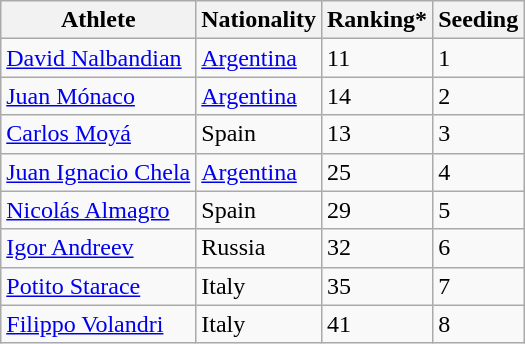<table class="wikitable" border="1">
<tr>
<th>Athlete</th>
<th>Nationality</th>
<th>Ranking*</th>
<th>Seeding</th>
</tr>
<tr>
<td><a href='#'>David Nalbandian</a></td>
<td> <a href='#'>Argentina</a></td>
<td>11</td>
<td>1</td>
</tr>
<tr>
<td><a href='#'>Juan Mónaco</a></td>
<td> <a href='#'>Argentina</a></td>
<td>14</td>
<td>2</td>
</tr>
<tr>
<td><a href='#'>Carlos Moyá</a></td>
<td> Spain</td>
<td>13</td>
<td>3</td>
</tr>
<tr>
<td><a href='#'>Juan Ignacio Chela</a></td>
<td> <a href='#'>Argentina</a></td>
<td>25</td>
<td>4</td>
</tr>
<tr>
<td><a href='#'>Nicolás Almagro</a></td>
<td> Spain</td>
<td>29</td>
<td>5</td>
</tr>
<tr>
<td><a href='#'>Igor Andreev</a></td>
<td> Russia</td>
<td>32</td>
<td>6</td>
</tr>
<tr>
<td><a href='#'>Potito Starace</a></td>
<td> Italy</td>
<td>35</td>
<td>7</td>
</tr>
<tr>
<td><a href='#'>Filippo Volandri</a></td>
<td> Italy</td>
<td>41</td>
<td>8</td>
</tr>
</table>
